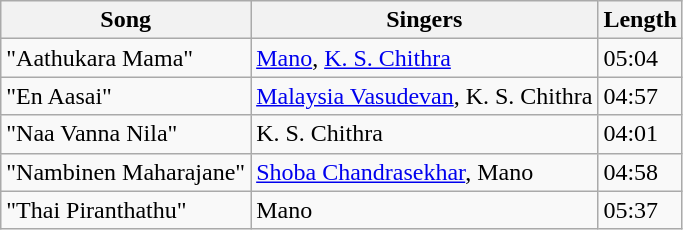<table class="wikitable">
<tr>
<th>Song</th>
<th>Singers</th>
<th>Length</th>
</tr>
<tr>
<td>"Aathukara Mama"</td>
<td><a href='#'>Mano</a>, <a href='#'>K. S. Chithra</a></td>
<td>05:04</td>
</tr>
<tr>
<td>"En Aasai"</td>
<td><a href='#'>Malaysia Vasudevan</a>, K. S. Chithra</td>
<td>04:57</td>
</tr>
<tr>
<td>"Naa Vanna Nila"</td>
<td>K. S. Chithra</td>
<td>04:01</td>
</tr>
<tr>
<td>"Nambinen Maharajane"</td>
<td><a href='#'>Shoba Chandrasekhar</a>, Mano</td>
<td>04:58</td>
</tr>
<tr>
<td>"Thai Piranthathu"</td>
<td>Mano</td>
<td>05:37</td>
</tr>
</table>
